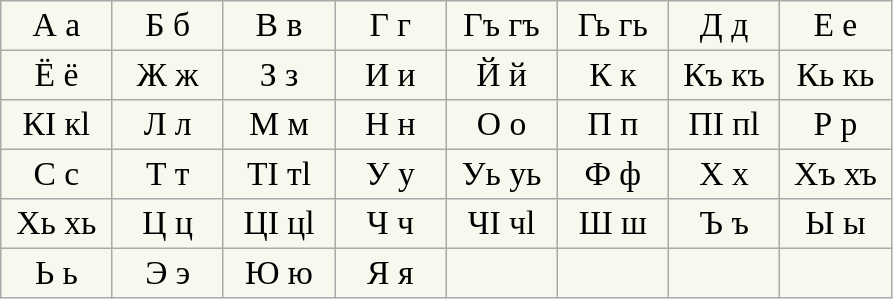<table class="wikitable" style="font-family:Arial Unicode MS; font-size:1.4em; border-color:#000000; border-width:1px; border-style:solid; border-collapse:collapse; background-color:#F8F8EF">
<tr>
<td style="width:3em; text-align:center; padding: 3px;">А а</td>
<td style="width:3em; text-align:center; padding: 3px;">Б б</td>
<td style="width:3em; text-align:center; padding: 3px;">В в</td>
<td style="width:3em; text-align:center; padding: 3px;">Г г</td>
<td style="width:3em; text-align:center; padding: 3px;">Гъ гъ</td>
<td style="width:3em; text-align:center; padding: 3px;">Гь гь</td>
<td style="width:3em; text-align:center; padding: 3px;">Д д</td>
<td style="width:3em; text-align:center; padding: 3px;">Е е</td>
</tr>
<tr>
<td style="width:3em; text-align:center; padding: 3px;">Ё ё</td>
<td style="width:3em; text-align:center; padding: 3px;">Ж ж</td>
<td style="width:3em; text-align:center; padding: 3px;">З з</td>
<td style="width:3em; text-align:center; padding: 3px;">И и</td>
<td style="width:3em; text-align:center; padding: 3px;">Й й</td>
<td style="width:3em; text-align:center; padding: 3px;">К к</td>
<td style="width:3em; text-align:center; padding: 3px;">Къ къ</td>
<td style="width:3em; text-align:center; padding: 3px;">Кь кь</td>
</tr>
<tr>
<td style="width:3em; text-align:center; padding: 3px;">КI кl</td>
<td style="width:3em; text-align:center; padding: 3px;">Л л</td>
<td style="width:3em; text-align:center; padding: 3px;">М м</td>
<td style="width:3em; text-align:center; padding: 3px;">Н н</td>
<td style="width:3em; text-align:center; padding: 3px;">О о</td>
<td style="width:3em; text-align:center; padding: 3px;">П п</td>
<td style="width:3em; text-align:center; padding: 3px;">ПI пl</td>
<td style="width:3em; text-align:center; padding: 3px;">Р р</td>
</tr>
<tr>
<td style="width:3em; text-align:center; padding: 3px;">С с</td>
<td style="width:3em; text-align:center; padding: 3px;">Т т</td>
<td style="width:3em; text-align:center; padding: 3px;">ТI тl</td>
<td style="width:3em; text-align:center; padding: 3px;">У у</td>
<td style="width:3em; text-align:center; padding: 3px;">Уь уь</td>
<td style="width:3em; text-align:center; padding: 3px;">Ф ф</td>
<td style="width:3em; text-align:center; padding: 3px;">Х х</td>
<td style="width:3em; text-align:center; padding: 3px;">Хъ хъ</td>
</tr>
<tr>
<td style="width:3em; text-align:center; padding: 3px;">Хь хь</td>
<td style="width:3em; text-align:center; padding: 3px;">Ц ц</td>
<td style="width:3em; text-align:center; padding: 3px;">ЦI цl</td>
<td style="width:3em; text-align:center; padding: 3px;">Ч ч</td>
<td style="width:3em; text-align:center; padding: 3px;">ЧI чl</td>
<td style="width:3em; text-align:center; padding: 3px;">Ш ш</td>
<td style="width:3em; text-align:center; padding: 3px;">Ъ ъ</td>
<td style="width:3em; text-align:center; padding: 3px;">Ы ы</td>
</tr>
<tr>
<td style="width:3em; text-align:center; padding: 3px;">Ь ь</td>
<td style="width:3em; text-align:center; padding: 3px;">Э э</td>
<td style="width:3em; text-align:center; padding: 3px;">Ю ю</td>
<td style="width:3em; text-align:center; padding: 3px;">Я я</td>
<td style="width:3em; text-align:center; padding: 3px;"></td>
<td style="width:3em; text-align:center; padding: 3px;"></td>
<td style="width:3em; text-align:center; padding: 3px;"></td>
<td style="width:3em; text-align:center; padding: 3px;"></td>
</tr>
</table>
